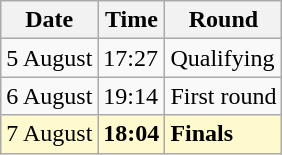<table class="wikitable">
<tr>
<th>Date</th>
<th>Time</th>
<th>Round</th>
</tr>
<tr>
<td>5 August</td>
<td>17:27</td>
<td>Qualifying</td>
</tr>
<tr>
<td>6 August</td>
<td>19:14</td>
<td>First round</td>
</tr>
<tr style="background:lemonchiffon">
<td>7 August</td>
<td><strong>18:04</strong></td>
<td><strong>Finals</strong></td>
</tr>
</table>
